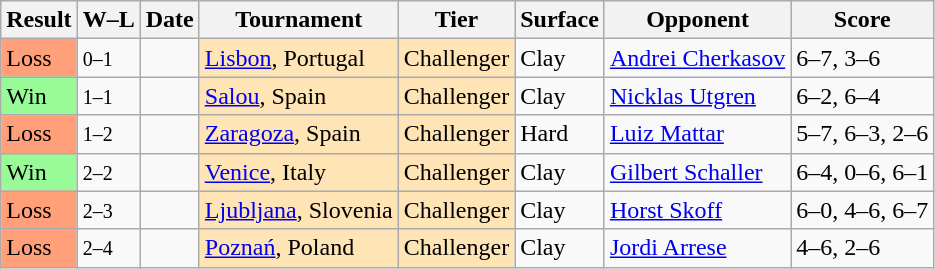<table class="sortable wikitable">
<tr>
<th>Result</th>
<th class="unsortable">W–L</th>
<th>Date</th>
<th>Tournament</th>
<th>Tier</th>
<th>Surface</th>
<th>Opponent</th>
<th class="unsortable">Score</th>
</tr>
<tr>
<td style="background:#ffa07a;">Loss</td>
<td><small>0–1</small></td>
<td></td>
<td style="background:moccasin;"><a href='#'>Lisbon</a>, Portugal</td>
<td style="background:moccasin;">Challenger</td>
<td>Clay</td>
<td> <a href='#'>Andrei Cherkasov</a></td>
<td>6–7, 3–6</td>
</tr>
<tr>
<td style="background:#98fb98;">Win</td>
<td><small>1–1</small></td>
<td></td>
<td style="background:moccasin;"><a href='#'>Salou</a>, Spain</td>
<td style="background:moccasin;">Challenger</td>
<td>Clay</td>
<td> <a href='#'>Nicklas Utgren</a></td>
<td>6–2, 6–4</td>
</tr>
<tr>
<td style="background:#ffa07a;">Loss</td>
<td><small>1–2</small></td>
<td></td>
<td style="background:moccasin;"><a href='#'>Zaragoza</a>, Spain</td>
<td style="background:moccasin;">Challenger</td>
<td>Hard</td>
<td> <a href='#'>Luiz Mattar</a></td>
<td>5–7, 6–3, 2–6</td>
</tr>
<tr>
<td style="background:#98fb98;">Win</td>
<td><small>2–2</small></td>
<td></td>
<td style="background:moccasin;"><a href='#'>Venice</a>, Italy</td>
<td style="background:moccasin;">Challenger</td>
<td>Clay</td>
<td> <a href='#'>Gilbert Schaller</a></td>
<td>6–4, 0–6, 6–1</td>
</tr>
<tr>
<td style="background:#ffa07a;">Loss</td>
<td><small>2–3</small></td>
<td></td>
<td style="background:moccasin;"><a href='#'>Ljubljana</a>, Slovenia</td>
<td style="background:moccasin;">Challenger</td>
<td>Clay</td>
<td> <a href='#'>Horst Skoff</a></td>
<td>6–0, 4–6, 6–7</td>
</tr>
<tr>
<td style="background:#ffa07a;">Loss</td>
<td><small>2–4</small></td>
<td></td>
<td style="background:moccasin;"><a href='#'>Poznań</a>, Poland</td>
<td style="background:moccasin;">Challenger</td>
<td>Clay</td>
<td> <a href='#'>Jordi Arrese</a></td>
<td>4–6, 2–6</td>
</tr>
</table>
